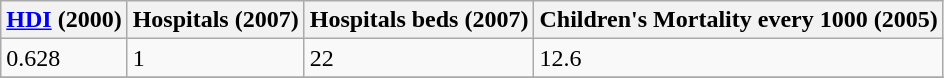<table class="wikitable" border="1">
<tr>
<th><a href='#'>HDI</a> (2000)</th>
<th>Hospitals (2007)</th>
<th>Hospitals beds (2007)</th>
<th>Children's Mortality every 1000 (2005)</th>
</tr>
<tr>
<td>0.628</td>
<td>1</td>
<td>22</td>
<td>12.6</td>
</tr>
<tr>
</tr>
</table>
